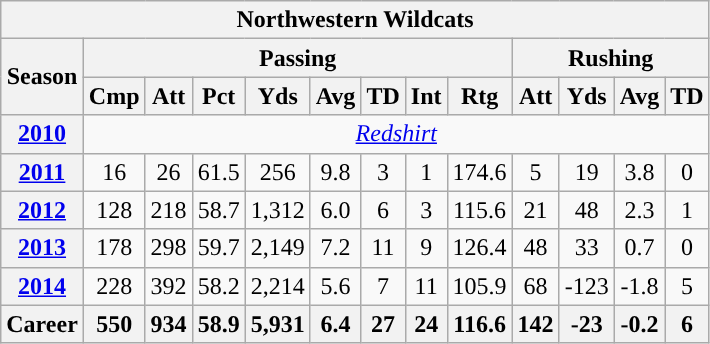<table class="wikitable" style="text-align:center;">
<tr>
<th colspan="16">Northwestern Wildcats</th>
</tr>
<tr>
<th rowspan="2">Season</th>
<th colspan="8">Passing</th>
<th colspan="4">Rushing</th>
</tr>
<tr>
<th>Cmp</th>
<th>Att</th>
<th>Pct</th>
<th>Yds</th>
<th>Avg</th>
<th>TD</th>
<th>Int</th>
<th>Rtg</th>
<th>Att</th>
<th>Yds</th>
<th>Avg</th>
<th>TD</th>
</tr>
<tr>
<th><a href='#'>2010</a></th>
<td colspan="12"> <em><a href='#'>Redshirt</a></em></td>
</tr>
<tr>
<th><a href='#'>2011</a></th>
<td>16</td>
<td>26</td>
<td>61.5</td>
<td>256</td>
<td>9.8</td>
<td>3</td>
<td>1</td>
<td>174.6</td>
<td>5</td>
<td>19</td>
<td>3.8</td>
<td>0</td>
</tr>
<tr>
<th><a href='#'>2012</a></th>
<td>128</td>
<td>218</td>
<td>58.7</td>
<td>1,312</td>
<td>6.0</td>
<td>6</td>
<td>3</td>
<td>115.6</td>
<td>21</td>
<td>48</td>
<td>2.3</td>
<td>1</td>
</tr>
<tr>
<th><a href='#'>2013</a></th>
<td>178</td>
<td>298</td>
<td>59.7</td>
<td>2,149</td>
<td>7.2</td>
<td>11</td>
<td>9</td>
<td>126.4</td>
<td>48</td>
<td>33</td>
<td>0.7</td>
<td>0</td>
</tr>
<tr>
<th><a href='#'>2014</a></th>
<td>228</td>
<td>392</td>
<td>58.2</td>
<td>2,214</td>
<td>5.6</td>
<td>7</td>
<td>11</td>
<td>105.9</td>
<td>68</td>
<td>-123</td>
<td>-1.8</td>
<td>5</td>
</tr>
<tr>
<th>Career</th>
<th>550</th>
<th>934</th>
<th>58.9</th>
<th>5,931</th>
<th>6.4</th>
<th>27</th>
<th>24</th>
<th>116.6</th>
<th>142</th>
<th>-23</th>
<th>-0.2</th>
<th>6</th>
</tr>
</table>
